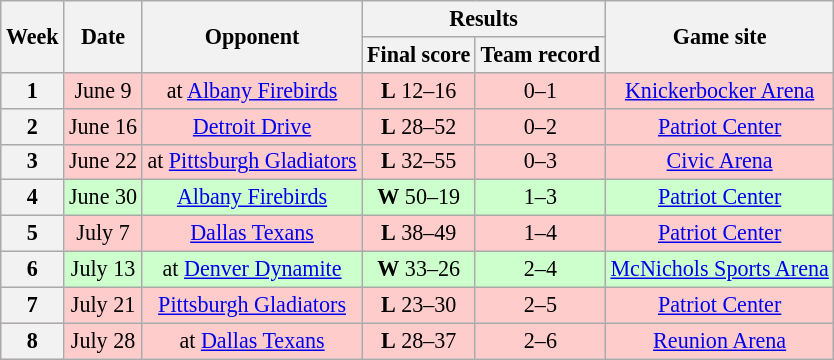<table class="wikitable" style="font-size: 92%;" "align=center">
<tr>
<th rowspan="2">Week</th>
<th rowspan="2">Date</th>
<th rowspan="2">Opponent</th>
<th colspan="2">Results</th>
<th rowspan="2">Game site</th>
</tr>
<tr>
<th>Final score</th>
<th>Team record</th>
</tr>
<tr style="background:#fcc">
<th>1</th>
<td style="text-align:center;">June 9</td>
<td style="text-align:center;">at <a href='#'>Albany Firebirds</a></td>
<td style="text-align:center;"><strong>L</strong> 12–16</td>
<td style="text-align:center;">0–1</td>
<td style="text-align:center;"><a href='#'>Knickerbocker Arena</a></td>
</tr>
<tr style="background:#fcc">
<th>2</th>
<td style="text-align:center;">June 16</td>
<td style="text-align:center;"><a href='#'>Detroit Drive</a></td>
<td style="text-align:center;"><strong>L</strong> 28–52</td>
<td style="text-align:center;">0–2</td>
<td style="text-align:center;"><a href='#'>Patriot Center</a></td>
</tr>
<tr style="background:#fcc">
<th>3</th>
<td style="text-align:center;">June 22</td>
<td style="text-align:center;">at <a href='#'>Pittsburgh Gladiators</a></td>
<td style="text-align:center;"><strong>L</strong> 32–55</td>
<td style="text-align:center;">0–3</td>
<td style="text-align:center;"><a href='#'>Civic Arena</a></td>
</tr>
<tr style="background:#cfc">
<th>4</th>
<td style="text-align:center;">June 30</td>
<td style="text-align:center;"><a href='#'>Albany Firebirds</a></td>
<td style="text-align:center;"><strong>W</strong> 50–19</td>
<td style="text-align:center;">1–3</td>
<td style="text-align:center;"><a href='#'>Patriot Center</a></td>
</tr>
<tr style="background:#fcc">
<th>5</th>
<td style="text-align:center;">July 7</td>
<td style="text-align:center;"><a href='#'>Dallas Texans</a></td>
<td style="text-align:center;"><strong>L</strong> 38–49</td>
<td style="text-align:center;">1–4</td>
<td style="text-align:center;"><a href='#'>Patriot Center</a></td>
</tr>
<tr style="background:#cfc">
<th>6</th>
<td style="text-align:center;">July 13</td>
<td style="text-align:center;">at <a href='#'>Denver Dynamite</a></td>
<td style="text-align:center;"><strong>W</strong> 33–26</td>
<td style="text-align:center;">2–4</td>
<td style="text-align:center;"><a href='#'>McNichols Sports Arena</a></td>
</tr>
<tr style="background:#fcc">
<th>7</th>
<td style="text-align:center;">July 21</td>
<td style="text-align:center;"><a href='#'>Pittsburgh Gladiators</a></td>
<td style="text-align:center;"><strong>L</strong> 23–30</td>
<td style="text-align:center;">2–5</td>
<td style="text-align:center;"><a href='#'>Patriot Center</a></td>
</tr>
<tr style="background:#fcc">
<th>8</th>
<td style="text-align:center;">July 28</td>
<td style="text-align:center;">at <a href='#'>Dallas Texans</a></td>
<td style="text-align:center;"><strong>L</strong> 28–37</td>
<td style="text-align:center;">2–6</td>
<td style="text-align:center;"><a href='#'>Reunion Arena</a></td>
</tr>
</table>
